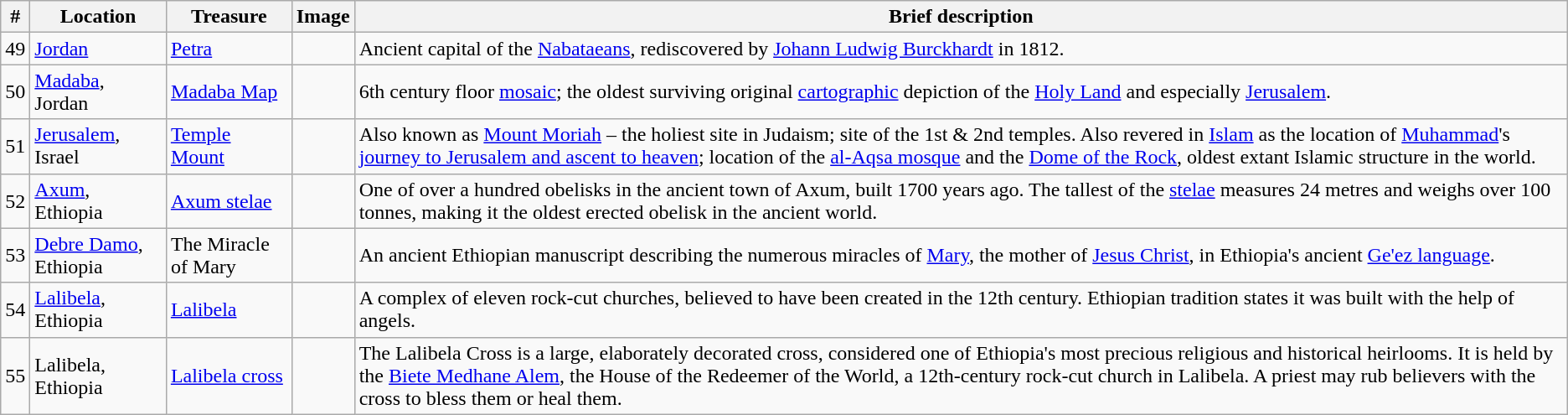<table class="wikitable">
<tr ">
<th>#</th>
<th>Location</th>
<th>Treasure</th>
<th>Image</th>
<th>Brief description</th>
</tr>
<tr>
<td>49</td>
<td><a href='#'>Jordan</a></td>
<td><a href='#'>Petra</a></td>
<td></td>
<td>Ancient capital of the <a href='#'>Nabataeans</a>, rediscovered by <a href='#'>Johann Ludwig Burckhardt</a> in 1812.</td>
</tr>
<tr>
<td>50</td>
<td><a href='#'>Madaba</a>, Jordan</td>
<td><a href='#'>Madaba Map</a></td>
<td></td>
<td>6th century floor <a href='#'>mosaic</a>; the oldest surviving original <a href='#'>cartographic</a> depiction of the <a href='#'>Holy Land</a> and especially <a href='#'>Jerusalem</a>.</td>
</tr>
<tr>
<td>51</td>
<td><a href='#'>Jerusalem</a>, Israel</td>
<td><a href='#'>Temple Mount</a></td>
<td></td>
<td>Also known as <a href='#'>Mount Moriah</a> – the holiest site in Judaism; site of the 1st & 2nd temples. Also revered in <a href='#'>Islam</a> as the location of <a href='#'>Muhammad</a>'s <a href='#'>journey to Jerusalem and ascent to heaven</a>; location of the <a href='#'>al-Aqsa mosque</a> and the <a href='#'>Dome of the Rock</a>, oldest extant Islamic structure in the world.</td>
</tr>
<tr>
<td>52</td>
<td><a href='#'>Axum</a>, Ethiopia</td>
<td><a href='#'>Axum stelae</a></td>
<td></td>
<td>One of over a hundred obelisks in the ancient town of Axum, built 1700 years ago. The tallest of the <a href='#'>stelae</a> measures 24 metres and weighs over 100 tonnes, making it the oldest erected obelisk in the ancient world.</td>
</tr>
<tr>
<td>53</td>
<td><a href='#'>Debre Damo</a>, Ethiopia</td>
<td>The Miracle of Mary</td>
<td></td>
<td>An ancient Ethiopian manuscript describing the numerous miracles of <a href='#'>Mary</a>, the mother of <a href='#'>Jesus Christ</a>, in Ethiopia's ancient <a href='#'>Ge'ez language</a>.</td>
</tr>
<tr>
<td>54</td>
<td><a href='#'>Lalibela</a>, Ethiopia</td>
<td><a href='#'>Lalibela</a></td>
<td></td>
<td>A complex of eleven rock-cut churches, believed to have been created in the 12th century. Ethiopian tradition states it was built with the help of angels.</td>
</tr>
<tr>
<td>55</td>
<td>Lalibela, Ethiopia</td>
<td><a href='#'>Lalibela cross</a></td>
<td></td>
<td>The Lalibela Cross is a large, elaborately decorated cross, considered one of Ethiopia's most precious religious and historical heirlooms. It is held by the <a href='#'>Biete Medhane Alem</a>, the House of the Redeemer of the World, a 12th-century rock-cut church in Lalibela. A priest may rub believers with the cross to bless them or heal them.</td>
</tr>
</table>
